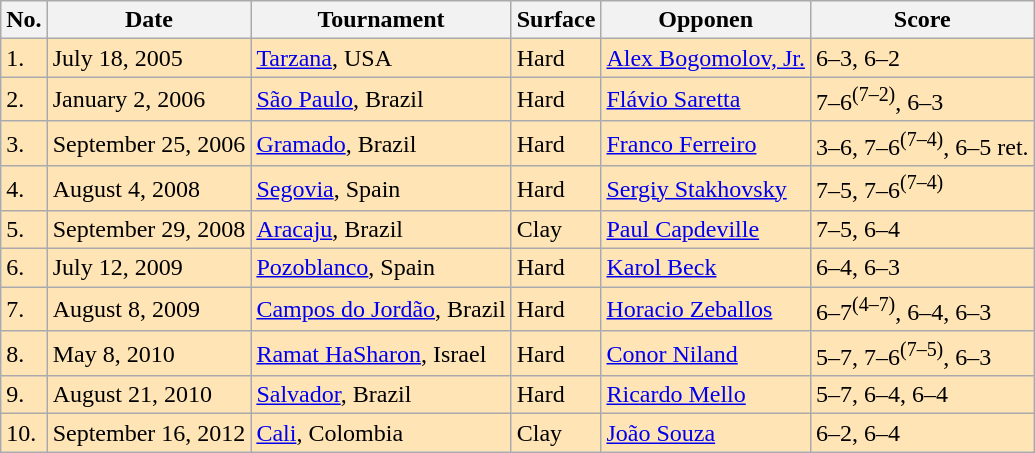<table class="sortable wikitable">
<tr>
<th>No.</th>
<th>Date</th>
<th>Tournament</th>
<th>Surface</th>
<th>Opponen</th>
<th>Score</th>
</tr>
<tr bgcolor=moccasin>
<td>1.</td>
<td>July 18, 2005</td>
<td><a href='#'>Tarzana</a>, USA</td>
<td>Hard</td>
<td> <a href='#'>Alex Bogomolov, Jr.</a></td>
<td>6–3, 6–2</td>
</tr>
<tr bgcolor=moccasin>
<td>2.</td>
<td>January 2, 2006</td>
<td><a href='#'>São Paulo</a>, Brazil</td>
<td>Hard</td>
<td> <a href='#'>Flávio Saretta</a></td>
<td>7–6<sup>(7–2)</sup>, 6–3</td>
</tr>
<tr bgcolor=moccasin>
<td>3.</td>
<td>September 25, 2006</td>
<td><a href='#'>Gramado</a>, Brazil</td>
<td>Hard</td>
<td> <a href='#'>Franco Ferreiro</a></td>
<td>3–6, 7–6<sup>(7–4)</sup>, 6–5 ret.</td>
</tr>
<tr bgcolor=moccasin>
<td>4.</td>
<td>August 4, 2008</td>
<td><a href='#'>Segovia</a>, Spain</td>
<td>Hard</td>
<td> <a href='#'>Sergiy Stakhovsky</a></td>
<td>7–5, 7–6<sup>(7–4)</sup></td>
</tr>
<tr bgcolor=moccasin>
<td>5.</td>
<td>September 29, 2008</td>
<td><a href='#'>Aracaju</a>, Brazil</td>
<td>Clay</td>
<td> <a href='#'>Paul Capdeville</a></td>
<td>7–5, 6–4</td>
</tr>
<tr bgcolor=moccasin>
<td>6.</td>
<td>July 12, 2009</td>
<td><a href='#'>Pozoblanco</a>, Spain</td>
<td>Hard</td>
<td> <a href='#'>Karol Beck</a></td>
<td>6–4, 6–3</td>
</tr>
<tr bgcolor=moccasin>
<td>7.</td>
<td>August 8, 2009</td>
<td><a href='#'>Campos do Jordão</a>, Brazil</td>
<td>Hard</td>
<td> <a href='#'>Horacio Zeballos</a></td>
<td>6–7<sup>(4–7)</sup>, 6–4, 6–3</td>
</tr>
<tr bgcolor=moccasin>
<td>8.</td>
<td>May 8, 2010</td>
<td><a href='#'>Ramat HaSharon</a>, Israel</td>
<td>Hard</td>
<td> <a href='#'>Conor Niland</a></td>
<td>5–7, 7–6<sup>(7–5)</sup>, 6–3</td>
</tr>
<tr bgcolor=moccasin>
<td>9.</td>
<td>August 21, 2010</td>
<td><a href='#'>Salvador</a>, Brazil</td>
<td>Hard</td>
<td> <a href='#'>Ricardo Mello</a></td>
<td>5–7, 6–4, 6–4</td>
</tr>
<tr bgcolor=moccasin>
<td>10.</td>
<td>September 16, 2012</td>
<td><a href='#'>Cali</a>, Colombia</td>
<td>Clay</td>
<td> <a href='#'>João Souza</a></td>
<td>6–2, 6–4</td>
</tr>
</table>
